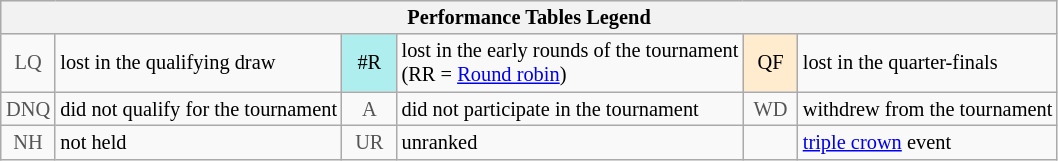<table class="wikitable" style="font-size:85%;">
<tr bgcolor="#efefef">
<th colspan="6">Performance Tables Legend</th>
</tr>
<tr>
<td align="center" style="color:#555555;" width="30">LQ</td>
<td>lost in the qualifying draw</td>
<td align="center" style="background:#afeeee;">#R</td>
<td>lost in the early rounds of the tournament<br>(RR = <a href='#'>Round robin</a>)</td>
<td align="center" style="background:#ffebcd;">QF</td>
<td>lost in the quarter-finals</td>
</tr>
<tr>
<td align="center" style="color:#555555;" width="30">DNQ</td>
<td>did not qualify for the tournament</td>
<td align="center" style="color:#555555;" width="30">A</td>
<td>did not participate in the tournament</td>
<td align="center" style="color:#555555;" width="30">WD</td>
<td>withdrew from the tournament</td>
</tr>
<tr>
<td align="center" style="color:#555555;" width="30">NH</td>
<td>not held</td>
<td align="center" style="color:#555555;" width="30">UR</td>
<td>unranked</td>
<td align="center" style="color:#555555;" width="30"></td>
<td><a href='#'>triple crown</a> event</td>
</tr>
</table>
